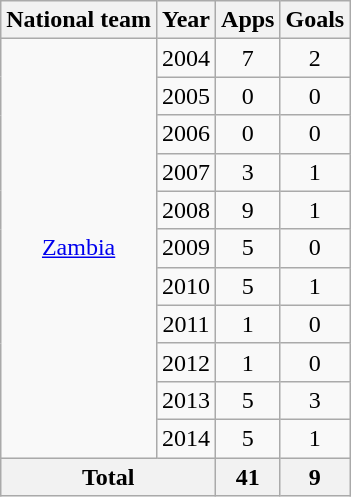<table class="wikitable" style="text-align:center">
<tr>
<th>National team</th>
<th>Year</th>
<th>Apps</th>
<th>Goals</th>
</tr>
<tr>
<td rowspan="11"><a href='#'>Zambia</a></td>
<td>2004</td>
<td>7</td>
<td>2</td>
</tr>
<tr>
<td>2005</td>
<td>0</td>
<td>0</td>
</tr>
<tr>
<td>2006</td>
<td>0</td>
<td>0</td>
</tr>
<tr>
<td>2007</td>
<td>3</td>
<td>1</td>
</tr>
<tr>
<td>2008</td>
<td>9</td>
<td>1</td>
</tr>
<tr>
<td>2009</td>
<td>5</td>
<td>0</td>
</tr>
<tr>
<td>2010</td>
<td>5</td>
<td>1</td>
</tr>
<tr>
<td>2011</td>
<td>1</td>
<td>0</td>
</tr>
<tr>
<td>2012</td>
<td>1</td>
<td>0</td>
</tr>
<tr>
<td>2013</td>
<td>5</td>
<td>3</td>
</tr>
<tr>
<td>2014</td>
<td>5</td>
<td>1</td>
</tr>
<tr>
<th colspan="2">Total</th>
<th>41</th>
<th>9</th>
</tr>
</table>
